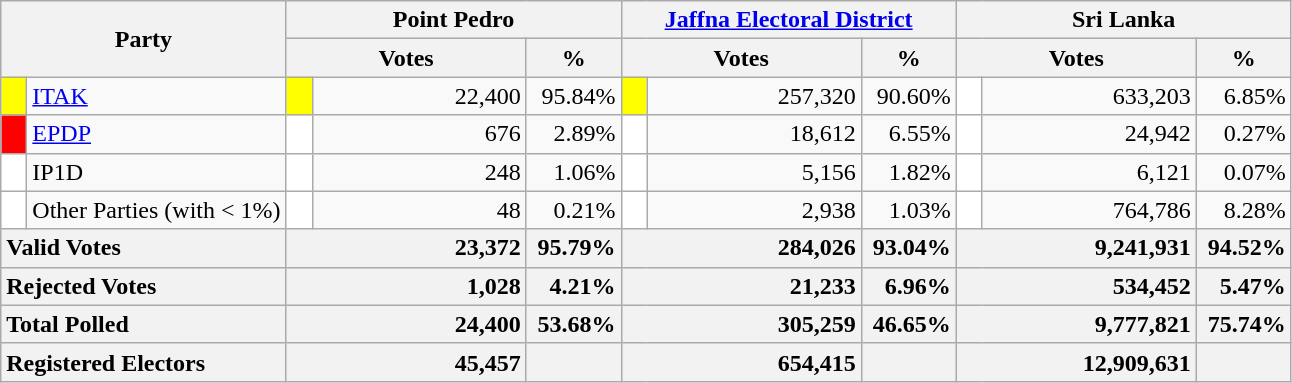<table class="wikitable">
<tr>
<th colspan="2" width="144px"rowspan="2">Party</th>
<th colspan="3" width="216px">Point Pedro</th>
<th colspan="3" width="216px"><a href='#'>Jaffna Electoral District</a></th>
<th colspan="3" width="216px">Sri Lanka</th>
</tr>
<tr>
<th colspan="2" width="144px">Votes</th>
<th>%</th>
<th colspan="2" width="144px">Votes</th>
<th>%</th>
<th colspan="2" width="144px">Votes</th>
<th>%</th>
</tr>
<tr>
<td style="background-color:yellow;" width="10px"></td>
<td style="text-align:left;"><a href='#'>ITAK</a></td>
<td style="background-color:yellow;" width="10px"></td>
<td style="text-align:right;">22,400</td>
<td style="text-align:right;">95.84%</td>
<td style="background-color:yellow;" width="10px"></td>
<td style="text-align:right;">257,320</td>
<td style="text-align:right;">90.60%</td>
<td style="background-color:white;" width="10px"></td>
<td style="text-align:right;">633,203</td>
<td style="text-align:right;">6.85%</td>
</tr>
<tr>
<td style="background-color:red;" width="10px"></td>
<td style="text-align:left;"><a href='#'>EPDP</a></td>
<td style="background-color:white;" width="10px"></td>
<td style="text-align:right;">676</td>
<td style="text-align:right;">2.89%</td>
<td style="background-color:white;" width="10px"></td>
<td style="text-align:right;">18,612</td>
<td style="text-align:right;">6.55%</td>
<td style="background-color:white;" width="10px"></td>
<td style="text-align:right;">24,942</td>
<td style="text-align:right;">0.27%</td>
</tr>
<tr>
<td style="background-color:white;" width="10px"></td>
<td style="text-align:left;">IP1D</td>
<td style="background-color:white;" width="10px"></td>
<td style="text-align:right;">248</td>
<td style="text-align:right;">1.06%</td>
<td style="background-color:white;" width="10px"></td>
<td style="text-align:right;">5,156</td>
<td style="text-align:right;">1.82%</td>
<td style="background-color:white;" width="10px"></td>
<td style="text-align:right;">6,121</td>
<td style="text-align:right;">0.07%</td>
</tr>
<tr>
<td style="background-color:white;" width="10px"></td>
<td style="text-align:left;">Other Parties (with < 1%)</td>
<td style="background-color:white;" width="10px"></td>
<td style="text-align:right;">48</td>
<td style="text-align:right;">0.21%</td>
<td style="background-color:white;" width="10px"></td>
<td style="text-align:right;">2,938</td>
<td style="text-align:right;">1.03%</td>
<td style="background-color:white;" width="10px"></td>
<td style="text-align:right;">764,786</td>
<td style="text-align:right;">8.28%</td>
</tr>
<tr>
<th colspan="2" width="144px"style="text-align:left;">Valid Votes</th>
<th style="text-align:right;"colspan="2" width="144px">23,372</th>
<th style="text-align:right;">95.79%</th>
<th style="text-align:right;"colspan="2" width="144px">284,026</th>
<th style="text-align:right;">93.04%</th>
<th style="text-align:right;"colspan="2" width="144px">9,241,931</th>
<th style="text-align:right;">94.52%</th>
</tr>
<tr>
<th colspan="2" width="144px"style="text-align:left;">Rejected Votes</th>
<th style="text-align:right;"colspan="2" width="144px">1,028</th>
<th style="text-align:right;">4.21%</th>
<th style="text-align:right;"colspan="2" width="144px">21,233</th>
<th style="text-align:right;">6.96%</th>
<th style="text-align:right;"colspan="2" width="144px">534,452</th>
<th style="text-align:right;">5.47%</th>
</tr>
<tr>
<th colspan="2" width="144px"style="text-align:left;">Total Polled</th>
<th style="text-align:right;"colspan="2" width="144px">24,400</th>
<th style="text-align:right;">53.68%</th>
<th style="text-align:right;"colspan="2" width="144px">305,259</th>
<th style="text-align:right;">46.65%</th>
<th style="text-align:right;"colspan="2" width="144px">9,777,821</th>
<th style="text-align:right;">75.74%</th>
</tr>
<tr>
<th colspan="2" width="144px"style="text-align:left;">Registered Electors</th>
<th style="text-align:right;"colspan="2" width="144px">45,457</th>
<th></th>
<th style="text-align:right;"colspan="2" width="144px">654,415</th>
<th></th>
<th style="text-align:right;"colspan="2" width="144px">12,909,631</th>
<th></th>
</tr>
</table>
